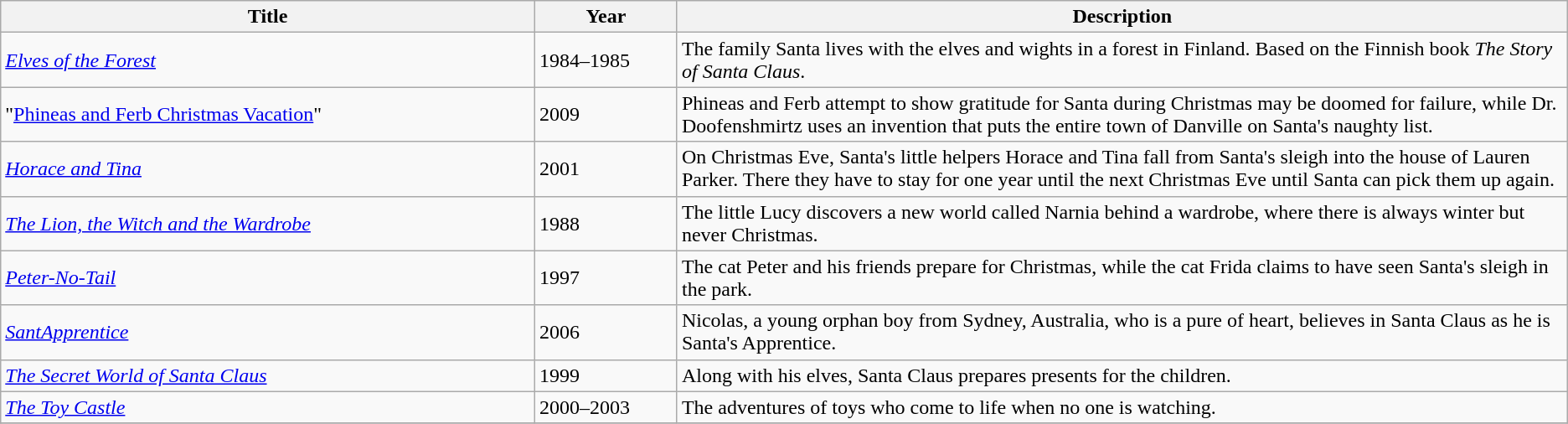<table class="wikitable sortable">
<tr>
<th width="30%">Title</th>
<th width="8%">Year</th>
<th width="50%" class="unsortable">Description</th>
</tr>
<tr>
<td><em><a href='#'>Elves of the Forest</a></em></td>
<td>1984–1985</td>
<td>The family Santa lives with the elves and wights in a forest in Finland. Based on the Finnish book <em>The Story of Santa Claus</em>.</td>
</tr>
<tr>
<td>"<a href='#'>Phineas and Ferb Christmas Vacation</a>"</td>
<td>2009</td>
<td>Phineas and Ferb attempt to show gratitude for Santa during Christmas may be doomed for failure, while Dr. Doofenshmirtz uses an invention that puts the entire town of Danville on Santa's naughty list.</td>
</tr>
<tr>
<td><em><a href='#'>Horace and Tina</a></em></td>
<td>2001</td>
<td>On Christmas Eve, Santa's little helpers Horace and Tina fall from Santa's sleigh into the house of Lauren Parker. There they have to stay for one year until the next Christmas Eve until Santa can pick them up again.</td>
</tr>
<tr>
<td><em><a href='#'>The Lion, the Witch and the Wardrobe</a></em></td>
<td>1988</td>
<td>The little Lucy discovers a new world called Narnia behind a wardrobe, where there is always winter but never Christmas.</td>
</tr>
<tr>
<td><em><a href='#'>Peter-No-Tail</a></em></td>
<td>1997</td>
<td>The cat Peter and his friends prepare for Christmas, while the cat Frida claims to have seen Santa's sleigh in the park.</td>
</tr>
<tr>
<td><em><a href='#'>SantApprentice</a></em></td>
<td>2006</td>
<td>Nicolas, a young orphan boy from Sydney, Australia, who is a pure of heart, believes in Santa Claus as he is Santa's Apprentice.</td>
</tr>
<tr>
<td><em><a href='#'>The Secret World of Santa Claus</a></em></td>
<td>1999</td>
<td>Along with his elves, Santa Claus prepares presents for the children.</td>
</tr>
<tr>
<td><em><a href='#'>The Toy Castle</a></em></td>
<td>2000–2003</td>
<td>The adventures of toys who come to life when no one is watching.</td>
</tr>
<tr>
</tr>
</table>
